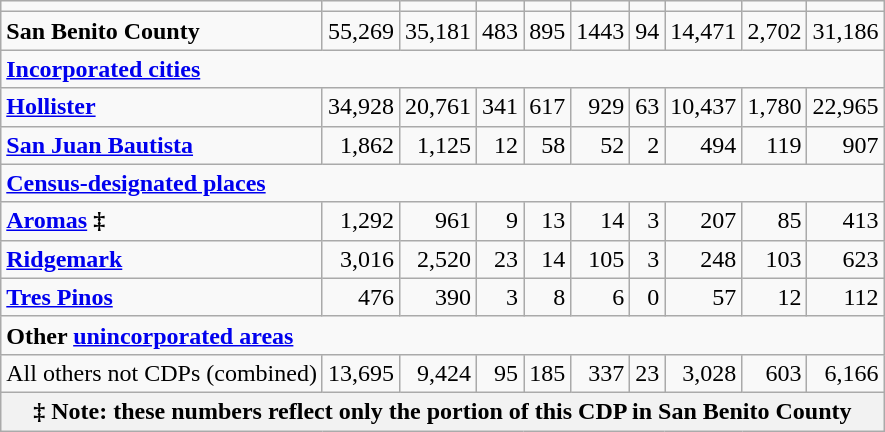<table class="wikitable collapsible collapsed">
<tr>
<td></td>
<td></td>
<td></td>
<td></td>
<td></td>
<td></td>
<td></td>
<td></td>
<td></td>
<td></td>
</tr>
<tr>
<td><strong> San Benito County</strong></td>
<td align="right">55,269</td>
<td align="right">35,181</td>
<td align="right">483</td>
<td align="right">895</td>
<td align="right">1443</td>
<td align="right">94</td>
<td align="right">14,471</td>
<td align="right">2,702</td>
<td align="right">31,186</td>
</tr>
<tr>
<td colspan=10><strong><a href='#'>Incorporated cities</a></strong></td>
</tr>
<tr>
<td><strong><a href='#'>Hollister</a></strong></td>
<td align="right">34,928</td>
<td align="right">20,761</td>
<td align="right">341</td>
<td align="right">617</td>
<td align="right">929</td>
<td align="right">63</td>
<td align="right">10,437</td>
<td align="right">1,780</td>
<td align="right">22,965</td>
</tr>
<tr>
<td><strong><a href='#'>San Juan Bautista</a></strong></td>
<td align="right">1,862</td>
<td align="right">1,125</td>
<td align="right">12</td>
<td align="right">58</td>
<td align="right">52</td>
<td align="right">2</td>
<td align="right">494</td>
<td align="right">119</td>
<td align="right">907</td>
</tr>
<tr>
<td colspan=10><strong><a href='#'>Census-designated places</a></strong></td>
</tr>
<tr>
<td><strong><a href='#'>Aromas</a> ‡</strong></td>
<td align="right">1,292</td>
<td align="right">961</td>
<td align="right">9</td>
<td align="right">13</td>
<td align="right">14</td>
<td align="right">3</td>
<td align="right">207</td>
<td align="right">85</td>
<td align="right">413</td>
</tr>
<tr>
<td><strong><a href='#'>Ridgemark</a></strong></td>
<td align="right">3,016</td>
<td align="right">2,520</td>
<td align="right">23</td>
<td align="right">14</td>
<td align="right">105</td>
<td align="right">3</td>
<td align="right">248</td>
<td align="right">103</td>
<td align="right">623</td>
</tr>
<tr>
<td><strong><a href='#'>Tres Pinos</a></strong></td>
<td align="right">476</td>
<td align="right">390</td>
<td align="right">3</td>
<td align="right">8</td>
<td align="right">6</td>
<td align="right">0</td>
<td align="right">57</td>
<td align="right">12</td>
<td align="right">112</td>
</tr>
<tr>
<td colspan=10><strong>Other <a href='#'>unincorporated areas</a></strong></td>
</tr>
<tr>
<td>All others not CDPs (combined)</td>
<td align="right">13,695</td>
<td align="right">9,424</td>
<td align="right">95</td>
<td align="right">185</td>
<td align="right">337</td>
<td align="right">23</td>
<td align="right">3,028</td>
<td align="right">603</td>
<td align="right">6,166</td>
</tr>
<tr>
<th colspan=10>‡ Note: these numbers reflect only the portion of this CDP in San Benito County</th>
</tr>
</table>
